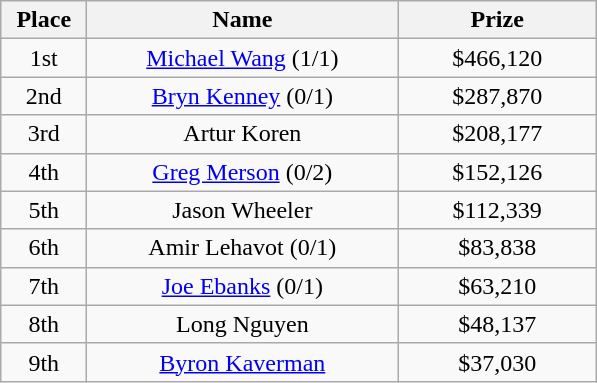<table class="wikitable">
<tr>
<th width="50">Place</th>
<th width="200">Name</th>
<th width="125">Prize</th>
</tr>
<tr>
<td align = "center">1st</td>
<td align = "center"><a href='#'>Michael Wang</a> (1/1)</td>
<td align = "center">$466,120</td>
</tr>
<tr>
<td align = "center">2nd</td>
<td align = "center"><a href='#'>Bryn Kenney</a> (0/1)</td>
<td align = "center">$287,870</td>
</tr>
<tr>
<td align = "center">3rd</td>
<td align = "center">Artur Koren</td>
<td align = "center">$208,177</td>
</tr>
<tr>
<td align = "center">4th</td>
<td align = "center"><a href='#'>Greg Merson</a> (0/2)</td>
<td align = "center">$152,126</td>
</tr>
<tr>
<td align = "center">5th</td>
<td align = "center">Jason Wheeler</td>
<td align = "center">$112,339</td>
</tr>
<tr>
<td align = "center">6th</td>
<td align = "center">Amir Lehavot (0/1)</td>
<td align = "center">$83,838</td>
</tr>
<tr>
<td align = "center">7th</td>
<td align = "center"><a href='#'>Joe Ebanks</a> (0/1)</td>
<td align = "center">$63,210</td>
</tr>
<tr>
<td align = "center">8th</td>
<td align = "center">Long Nguyen</td>
<td align = "center">$48,137</td>
</tr>
<tr>
<td align = "center">9th</td>
<td align = "center"><a href='#'>Byron Kaverman</a></td>
<td align = "center">$37,030</td>
</tr>
</table>
